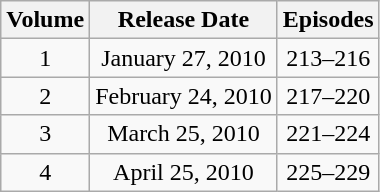<table class="wikitable" style="text-align:center;">
<tr>
<th>Volume</th>
<th>Release Date</th>
<th>Episodes</th>
</tr>
<tr>
<td>1</td>
<td>January 27, 2010</td>
<td>213–216</td>
</tr>
<tr>
<td>2</td>
<td>February 24, 2010</td>
<td>217–220</td>
</tr>
<tr>
<td>3</td>
<td>March 25, 2010</td>
<td>221–224</td>
</tr>
<tr>
<td>4</td>
<td>April 25, 2010</td>
<td>225–229</td>
</tr>
</table>
